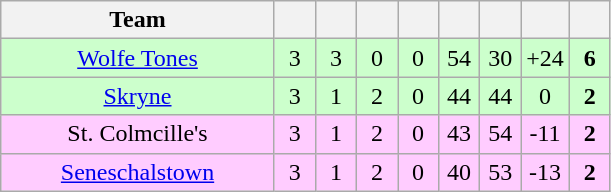<table class="wikitable" style="text-align:center">
<tr>
<th style="width:175px;">Team</th>
<th width="20"></th>
<th width="20"></th>
<th width="20"></th>
<th width="20"></th>
<th width="20"></th>
<th width="20"></th>
<th width="20"></th>
<th width="20"></th>
</tr>
<tr style="background:#cfc;">
<td><a href='#'>Wolfe Tones</a></td>
<td>3</td>
<td>3</td>
<td>0</td>
<td>0</td>
<td>54</td>
<td>30</td>
<td>+24</td>
<td><strong>6</strong></td>
</tr>
<tr style="background:#cfc;">
<td><a href='#'>Skryne</a></td>
<td>3</td>
<td>1</td>
<td>2</td>
<td>0</td>
<td>44</td>
<td>44</td>
<td>0</td>
<td><strong>2</strong></td>
</tr>
<tr style="background:#fcf;">
<td>St. Colmcille's</td>
<td>3</td>
<td>1</td>
<td>2</td>
<td>0</td>
<td>43</td>
<td>54</td>
<td>-11</td>
<td><strong>2</strong></td>
</tr>
<tr style="background:#fcf;">
<td><a href='#'>Seneschalstown</a></td>
<td>3</td>
<td>1</td>
<td>2</td>
<td>0</td>
<td>40</td>
<td>53</td>
<td>-13</td>
<td><strong>2</strong></td>
</tr>
</table>
